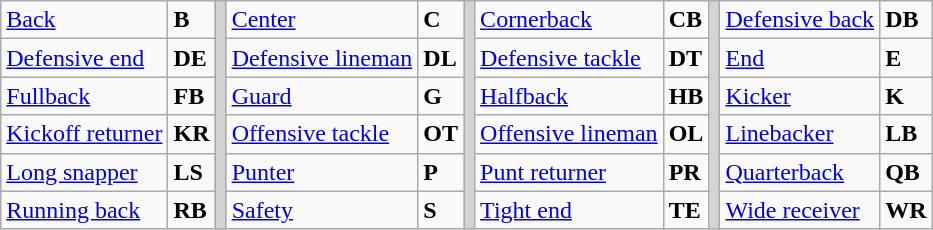<table class="wikitable">
<tr>
<td><a href='#'>Back</a></td>
<td><strong>B</strong></td>
<td rowSpan="6" style="background-color:lightgrey;"></td>
<td><a href='#'>Center</a></td>
<td><strong>C</strong></td>
<td rowSpan="6" style="background-color:lightgrey;"></td>
<td><a href='#'>Cornerback</a></td>
<td><strong>CB</strong></td>
<td rowSpan="6" style="background-color:lightgrey;"></td>
<td><a href='#'>Defensive back</a></td>
<td><strong>DB</strong></td>
</tr>
<tr>
<td><a href='#'>Defensive end</a></td>
<td><strong>DE</strong></td>
<td><a href='#'>Defensive lineman</a></td>
<td><strong>DL</strong></td>
<td><a href='#'>Defensive tackle</a></td>
<td><strong>DT</strong></td>
<td><a href='#'>End</a></td>
<td><strong>E</strong></td>
</tr>
<tr>
<td><a href='#'>Fullback</a></td>
<td><strong>FB</strong></td>
<td><a href='#'>Guard</a></td>
<td><strong>G</strong></td>
<td><a href='#'>Halfback</a></td>
<td><strong>HB</strong></td>
<td><a href='#'>Kicker</a></td>
<td><strong>K</strong></td>
</tr>
<tr>
<td><a href='#'>Kickoff returner</a></td>
<td><strong>KR</strong></td>
<td><a href='#'>Offensive tackle</a></td>
<td><strong>OT</strong></td>
<td><a href='#'>Offensive lineman</a></td>
<td><strong>OL</strong></td>
<td><a href='#'>Linebacker</a></td>
<td><strong>LB</strong></td>
</tr>
<tr>
<td><a href='#'>Long snapper</a></td>
<td><strong>LS</strong></td>
<td><a href='#'>Punter</a></td>
<td><strong>P</strong></td>
<td><a href='#'>Punt returner</a></td>
<td><strong>PR</strong></td>
<td><a href='#'>Quarterback</a></td>
<td><strong>QB</strong></td>
</tr>
<tr>
<td><a href='#'>Running back</a></td>
<td><strong>RB</strong></td>
<td><a href='#'>Safety</a></td>
<td><strong>S</strong></td>
<td><a href='#'>Tight end</a></td>
<td><strong>TE</strong></td>
<td><a href='#'>Wide receiver</a></td>
<td><strong>WR</strong></td>
</tr>
</table>
